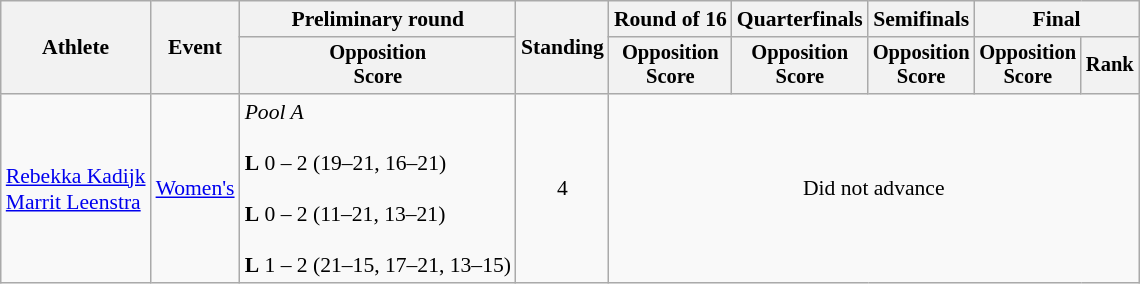<table class=wikitable style="font-size:90%">
<tr>
<th rowspan="2">Athlete</th>
<th rowspan="2">Event</th>
<th>Preliminary round</th>
<th rowspan="2">Standing</th>
<th>Round of 16</th>
<th>Quarterfinals</th>
<th>Semifinals</th>
<th colspan=2>Final</th>
</tr>
<tr style="font-size:95%">
<th>Opposition<br>Score</th>
<th>Opposition<br>Score</th>
<th>Opposition<br>Score</th>
<th>Opposition<br>Score</th>
<th>Opposition<br>Score</th>
<th>Rank</th>
</tr>
<tr align=center>
<td align=left><a href='#'>Rebekka Kadijk</a><br><a href='#'>Marrit Leenstra</a></td>
<td align=left><a href='#'>Women's</a></td>
<td align=left><em>Pool A</em><br><br><strong>L</strong> 0 – 2 (19–21, 16–21)<br><br><strong>L</strong> 0 – 2 (11–21, 13–21)<br><br><strong>L</strong> 1 – 2 (21–15, 17–21, 13–15)</td>
<td>4</td>
<td colspan=5>Did not advance</td>
</tr>
</table>
